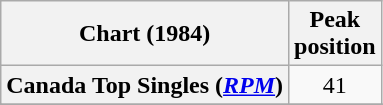<table class="wikitable sortable plainrowheaders">
<tr>
<th>Chart (1984)</th>
<th>Peak<br>position</th>
</tr>
<tr>
<th scope="row">Canada Top Singles (<em><a href='#'>RPM</a></em>)</th>
<td align="center">41</td>
</tr>
<tr>
</tr>
<tr>
</tr>
<tr>
</tr>
</table>
